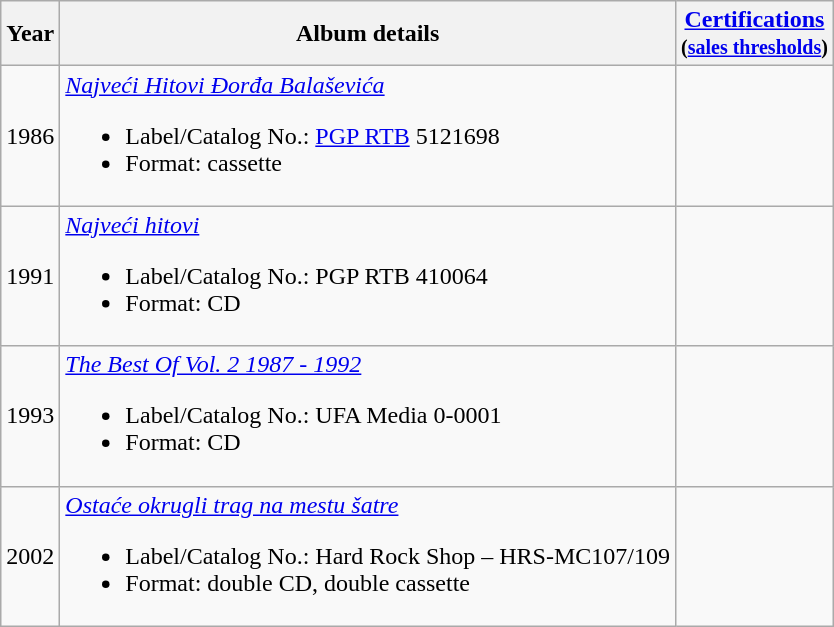<table class="wikitable" style="text-align:center;">
<tr>
<th>Year</th>
<th>Album details</th>
<th><a href='#'>Certifications</a><br><small>(<a href='#'>sales thresholds</a>)</small></th>
</tr>
<tr>
<td>1986</td>
<td style="text-align:left;"><em><a href='#'>Najveći Hitovi Đorđa Balaševića</a></em><br><ul><li>Label/Catalog No.: <a href='#'>PGP RTB</a> 5121698</li><li>Format: cassette</li></ul></td>
<td></td>
</tr>
<tr>
<td>1991</td>
<td style="text-align:left;"><em><a href='#'>Najveći hitovi</a></em><br><ul><li>Label/Catalog No.: PGP RTB 410064</li><li>Format: CD</li></ul></td>
<td></td>
</tr>
<tr>
<td>1993</td>
<td style="text-align:left;"><em><a href='#'>The Best Of Vol. 2 1987 - 1992</a></em><br><ul><li>Label/Catalog No.: UFA Media 0-0001</li><li>Format: CD</li></ul></td>
<td></td>
</tr>
<tr>
<td>2002</td>
<td style="text-align:left;"><em><a href='#'>Ostaće okrugli trag na mestu šatre</a></em><br><ul><li>Label/Catalog No.: Hard Rock Shop – HRS-MC107/109</li><li>Format: double CD, double cassette</li></ul></td>
<td></td>
</tr>
</table>
